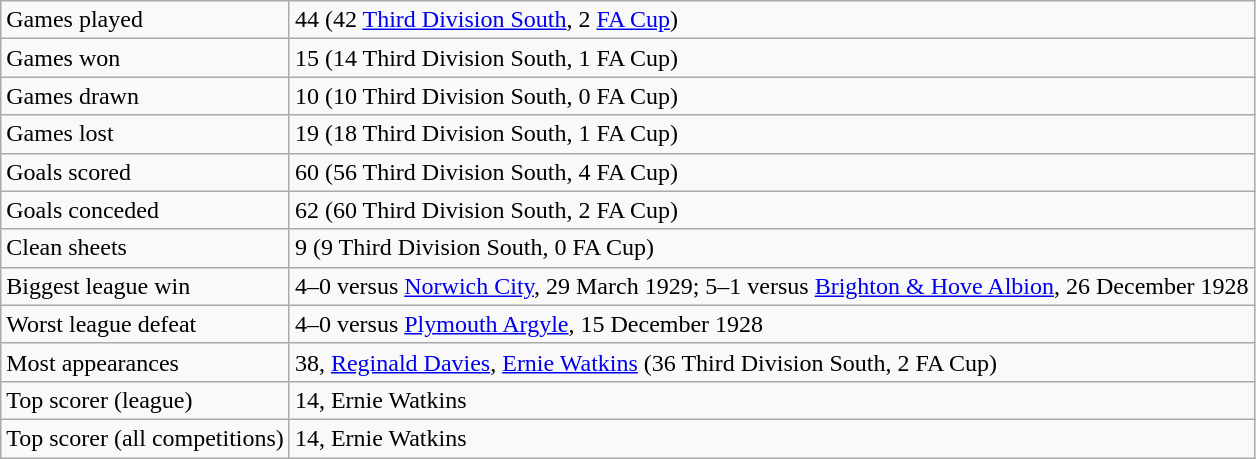<table class="wikitable">
<tr>
<td>Games played</td>
<td>44 (42 <a href='#'>Third Division South</a>, 2 <a href='#'>FA Cup</a>)</td>
</tr>
<tr>
<td>Games won</td>
<td>15 (14 Third Division South, 1 FA Cup)</td>
</tr>
<tr>
<td>Games drawn</td>
<td>10 (10 Third Division South, 0 FA Cup)</td>
</tr>
<tr>
<td>Games lost</td>
<td>19 (18 Third Division South, 1 FA Cup)</td>
</tr>
<tr>
<td>Goals scored</td>
<td>60 (56 Third Division South, 4 FA Cup)</td>
</tr>
<tr>
<td>Goals conceded</td>
<td>62 (60 Third Division South, 2 FA Cup)</td>
</tr>
<tr>
<td>Clean sheets</td>
<td>9 (9 Third Division South, 0 FA Cup)</td>
</tr>
<tr>
<td>Biggest league win</td>
<td>4–0 versus <a href='#'>Norwich City</a>, 29 March 1929; 5–1 versus <a href='#'>Brighton & Hove Albion</a>, 26 December 1928</td>
</tr>
<tr>
<td>Worst league defeat</td>
<td>4–0 versus <a href='#'>Plymouth Argyle</a>, 15 December 1928</td>
</tr>
<tr>
<td>Most appearances</td>
<td>38, <a href='#'>Reginald Davies</a>, <a href='#'>Ernie Watkins</a> (36 Third Division South, 2 FA Cup)</td>
</tr>
<tr>
<td>Top scorer (league)</td>
<td>14, Ernie Watkins</td>
</tr>
<tr>
<td>Top scorer (all competitions)</td>
<td>14, Ernie Watkins</td>
</tr>
</table>
